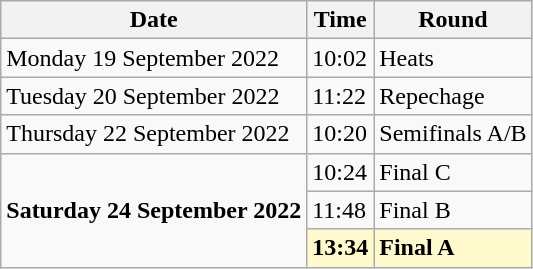<table class="wikitable">
<tr>
<th>Date</th>
<th>Time</th>
<th>Round</th>
</tr>
<tr>
<td>Monday 19 September 2022</td>
<td>10:02</td>
<td>Heats</td>
</tr>
<tr>
<td>Tuesday 20 September 2022</td>
<td>11:22</td>
<td>Repechage</td>
</tr>
<tr>
<td>Thursday 22 September 2022</td>
<td>10:20</td>
<td>Semifinals A/B</td>
</tr>
<tr>
<td rowspan=3><strong>Saturday 24 September 2022</strong></td>
<td>10:24</td>
<td>Final C</td>
</tr>
<tr>
<td>11:48</td>
<td>Final B</td>
</tr>
<tr>
<td style=background:lemonchiffon><strong>13:34</strong></td>
<td style=background:lemonchiffon><strong>Final A</strong></td>
</tr>
</table>
